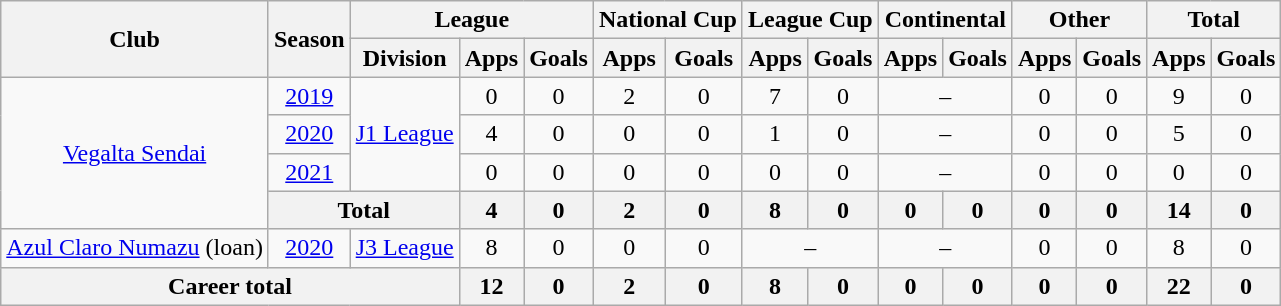<table class="wikitable" style="text-align: center">
<tr>
<th rowspan="2">Club</th>
<th rowspan="2">Season</th>
<th colspan="3">League</th>
<th colspan="2">National Cup</th>
<th colspan="2">League Cup</th>
<th colspan="2">Continental</th>
<th colspan="2">Other</th>
<th colspan="2">Total</th>
</tr>
<tr>
<th>Division</th>
<th>Apps</th>
<th>Goals</th>
<th>Apps</th>
<th>Goals</th>
<th>Apps</th>
<th>Goals</th>
<th>Apps</th>
<th>Goals</th>
<th>Apps</th>
<th>Goals</th>
<th>Apps</th>
<th>Goals</th>
</tr>
<tr>
<td rowspan="4"><a href='#'>Vegalta Sendai</a></td>
<td><a href='#'>2019</a></td>
<td rowspan="3"><a href='#'>J1 League</a></td>
<td>0</td>
<td>0</td>
<td>2</td>
<td>0</td>
<td>7</td>
<td>0</td>
<td colspan="2">–</td>
<td>0</td>
<td>0</td>
<td>9</td>
<td>0</td>
</tr>
<tr>
<td><a href='#'>2020</a></td>
<td>4</td>
<td>0</td>
<td>0</td>
<td>0</td>
<td>1</td>
<td>0</td>
<td colspan="2">–</td>
<td>0</td>
<td>0</td>
<td>5</td>
<td>0</td>
</tr>
<tr>
<td><a href='#'>2021</a></td>
<td>0</td>
<td>0</td>
<td>0</td>
<td>0</td>
<td>0</td>
<td>0</td>
<td colspan="2">–</td>
<td>0</td>
<td>0</td>
<td>0</td>
<td>0</td>
</tr>
<tr>
<th colspan=2>Total</th>
<th>4</th>
<th>0</th>
<th>2</th>
<th>0</th>
<th>8</th>
<th>0</th>
<th>0</th>
<th>0</th>
<th>0</th>
<th>0</th>
<th>14</th>
<th>0</th>
</tr>
<tr>
<td><a href='#'>Azul Claro Numazu</a> (loan)</td>
<td><a href='#'>2020</a></td>
<td><a href='#'>J3 League</a></td>
<td>8</td>
<td>0</td>
<td>0</td>
<td>0</td>
<td colspan="2">–</td>
<td colspan="2">–</td>
<td>0</td>
<td>0</td>
<td>8</td>
<td>0</td>
</tr>
<tr>
<th colspan=3>Career total</th>
<th>12</th>
<th>0</th>
<th>2</th>
<th>0</th>
<th>8</th>
<th>0</th>
<th>0</th>
<th>0</th>
<th>0</th>
<th>0</th>
<th>22</th>
<th>0</th>
</tr>
</table>
